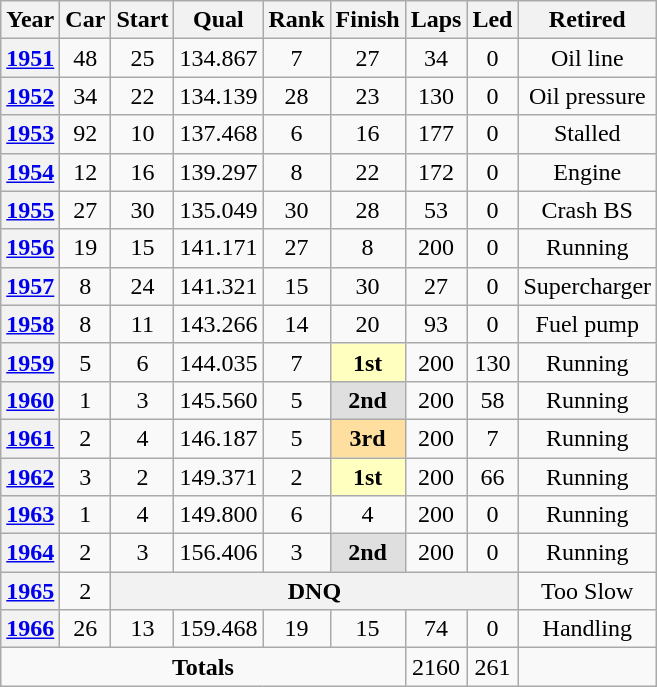<table class="wikitable" style="text-align:center">
<tr>
<th>Year</th>
<th>Car</th>
<th>Start</th>
<th>Qual</th>
<th>Rank</th>
<th>Finish</th>
<th>Laps</th>
<th>Led</th>
<th>Retired</th>
</tr>
<tr>
<th><a href='#'>1951</a></th>
<td>48</td>
<td>25</td>
<td>134.867</td>
<td>7</td>
<td>27</td>
<td>34</td>
<td>0</td>
<td>Oil line</td>
</tr>
<tr>
<th><a href='#'>1952</a></th>
<td>34</td>
<td>22</td>
<td>134.139</td>
<td>28</td>
<td>23</td>
<td>130</td>
<td>0</td>
<td>Oil pressure</td>
</tr>
<tr>
<th><a href='#'>1953</a></th>
<td>92</td>
<td>10</td>
<td>137.468</td>
<td>6</td>
<td>16</td>
<td>177</td>
<td>0</td>
<td>Stalled</td>
</tr>
<tr>
<th><a href='#'>1954</a></th>
<td>12</td>
<td>16</td>
<td>139.297</td>
<td>8</td>
<td>22</td>
<td>172</td>
<td>0</td>
<td>Engine</td>
</tr>
<tr>
<th><a href='#'>1955</a></th>
<td>27</td>
<td>30</td>
<td>135.049</td>
<td>30</td>
<td>28</td>
<td>53</td>
<td>0</td>
<td>Crash BS</td>
</tr>
<tr>
<th><a href='#'>1956</a></th>
<td>19</td>
<td>15</td>
<td>141.171</td>
<td>27</td>
<td>8</td>
<td>200</td>
<td>0</td>
<td>Running</td>
</tr>
<tr>
<th><a href='#'>1957</a></th>
<td>8</td>
<td>24</td>
<td>141.321</td>
<td>15</td>
<td>30</td>
<td>27</td>
<td>0</td>
<td>Supercharger</td>
</tr>
<tr>
<th><a href='#'>1958</a></th>
<td>8</td>
<td>11</td>
<td>143.266</td>
<td>14</td>
<td>20</td>
<td>93</td>
<td>0</td>
<td>Fuel pump</td>
</tr>
<tr>
<th><a href='#'>1959</a></th>
<td>5</td>
<td>6</td>
<td>144.035</td>
<td>7</td>
<td style="background:#ffffbf;"><strong>1st</strong></td>
<td>200</td>
<td>130</td>
<td>Running</td>
</tr>
<tr>
<th><a href='#'>1960</a></th>
<td>1</td>
<td>3</td>
<td>145.560</td>
<td>5</td>
<td style="background:#dfdfdf;"><strong>2nd</strong></td>
<td>200</td>
<td>58</td>
<td>Running</td>
</tr>
<tr>
<th><a href='#'>1961</a></th>
<td>2</td>
<td>4</td>
<td>146.187</td>
<td>5</td>
<td style="background:#ffdf9f;"><strong>3rd</strong></td>
<td>200</td>
<td>7</td>
<td>Running</td>
</tr>
<tr>
<th><a href='#'>1962</a></th>
<td>3</td>
<td>2</td>
<td>149.371</td>
<td>2</td>
<td style="background:#ffffbf;"><strong>1st</strong></td>
<td>200</td>
<td>66</td>
<td>Running</td>
</tr>
<tr>
<th><a href='#'>1963</a></th>
<td>1</td>
<td>4</td>
<td>149.800</td>
<td>6</td>
<td>4</td>
<td>200</td>
<td>0</td>
<td>Running</td>
</tr>
<tr>
<th><a href='#'>1964</a></th>
<td>2</td>
<td>3</td>
<td>156.406</td>
<td>3</td>
<td style="background:#dfdfdf;"><strong>2nd</strong></td>
<td>200</td>
<td>0</td>
<td>Running</td>
</tr>
<tr>
<th><a href='#'>1965</a></th>
<td>2</td>
<th colspan=6>DNQ</th>
<td>Too Slow</td>
</tr>
<tr>
<th><a href='#'>1966</a></th>
<td>26</td>
<td>13</td>
<td>159.468</td>
<td>19</td>
<td>15</td>
<td>74</td>
<td>0</td>
<td>Handling</td>
</tr>
<tr>
<td colspan=6><strong>Totals</strong></td>
<td>2160</td>
<td>261</td>
<td></td>
</tr>
</table>
